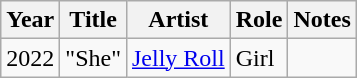<table class="wikitable sortable">
<tr>
<th>Year</th>
<th>Title</th>
<th>Artist</th>
<th>Role</th>
<th class="unsortable">Notes</th>
</tr>
<tr>
<td>2022</td>
<td>"She"</td>
<td><a href='#'>Jelly Roll</a></td>
<td>Girl</td>
<td><https://www.imdb.com/title/tt29520716/></td>
</tr>
</table>
